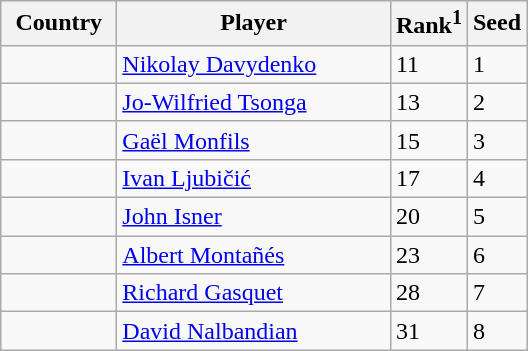<table class="sortable wikitable">
<tr>
<th width="70">Country</th>
<th width="175">Player</th>
<th>Rank<sup>1</sup></th>
<th>Seed</th>
</tr>
<tr>
<td></td>
<td><a href='#'>Nikolay Davydenko</a></td>
<td>11</td>
<td>1</td>
</tr>
<tr>
<td></td>
<td><a href='#'>Jo-Wilfried Tsonga</a></td>
<td>13</td>
<td>2</td>
</tr>
<tr>
<td></td>
<td><a href='#'>Gaël Monfils</a></td>
<td>15</td>
<td>3</td>
</tr>
<tr>
<td></td>
<td><a href='#'>Ivan Ljubičić</a></td>
<td>17</td>
<td>4</td>
</tr>
<tr>
<td></td>
<td><a href='#'>John Isner</a></td>
<td>20</td>
<td>5</td>
</tr>
<tr>
<td></td>
<td><a href='#'>Albert Montañés</a></td>
<td>23</td>
<td>6</td>
</tr>
<tr>
<td></td>
<td><a href='#'>Richard Gasquet</a></td>
<td>28</td>
<td>7</td>
</tr>
<tr>
<td></td>
<td><a href='#'>David Nalbandian</a></td>
<td>31</td>
<td>8</td>
</tr>
</table>
